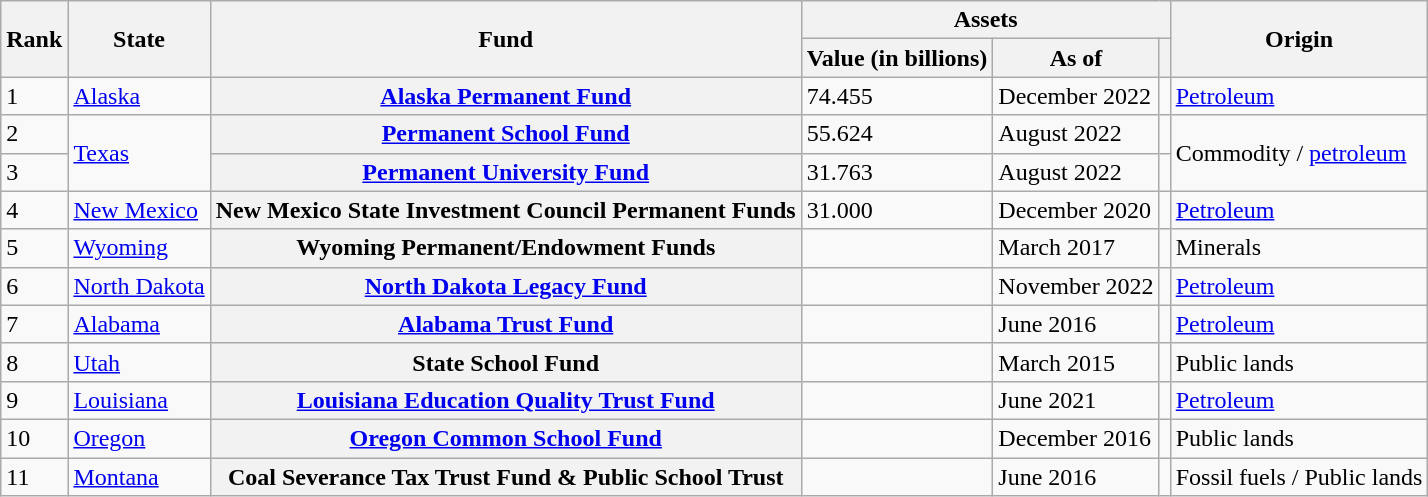<table class="wikitable sortable plainrowheaders" style="valign: top;">
<tr>
<th scope="col" rowspan="2">Rank</th>
<th scope="col" rowspan="2">State</th>
<th scope="col" rowspan="2">Fund</th>
<th scope="col" colspan="3">Assets</th>
<th scope="col" rowspan="2">Origin</th>
</tr>
<tr>
<th scope="col" data-sort-type="number">Value (in billions)</th>
<th scope="col" data-sort-type="date">As of</th>
<th scope="col"></th>
</tr>
<tr>
<td>1</td>
<td><a href='#'>Alaska</a></td>
<th scope="row"><a href='#'>Alaska Permanent Fund</a></th>
<td>74.455</td>
<td>December 2022</td>
<td></td>
<td><a href='#'>Petroleum</a></td>
</tr>
<tr>
<td>2</td>
<td rowspan="2"><a href='#'>Texas</a></td>
<th scope="row"><a href='#'>Permanent School Fund</a></th>
<td>55.624</td>
<td>August 2022</td>
<td></td>
<td rowspan="2">Commodity / <a href='#'>petroleum</a></td>
</tr>
<tr>
<td>3</td>
<th scope="row"><a href='#'>Permanent University Fund</a></th>
<td>31.763</td>
<td>August 2022</td>
<td></td>
</tr>
<tr>
<td>4</td>
<td><a href='#'>New Mexico</a></td>
<th scope="row">New Mexico State Investment Council Permanent Funds</th>
<td>31.000</td>
<td>December 2020</td>
<td></td>
<td><a href='#'>Petroleum</a></td>
</tr>
<tr>
<td>5</td>
<td><a href='#'>Wyoming</a></td>
<th scope="row">Wyoming Permanent/Endowment Funds</th>
<td></td>
<td>March 2017</td>
<td></td>
<td>Minerals</td>
</tr>
<tr>
<td>6</td>
<td><a href='#'>North Dakota</a></td>
<th scope="row"><a href='#'>North Dakota Legacy Fund</a></th>
<td></td>
<td>November 2022</td>
<td></td>
<td><a href='#'>Petroleum</a></td>
</tr>
<tr>
<td>7</td>
<td><a href='#'>Alabama</a></td>
<th scope="row"><a href='#'>Alabama Trust Fund</a></th>
<td></td>
<td>June 2016</td>
<td></td>
<td><a href='#'>Petroleum</a></td>
</tr>
<tr>
<td>8</td>
<td><a href='#'>Utah</a></td>
<th scope="row">State School Fund</th>
<td></td>
<td>March 2015</td>
<td></td>
<td>Public lands</td>
</tr>
<tr>
<td>9</td>
<td><a href='#'>Louisiana</a></td>
<th scope="row"><a href='#'>Louisiana Education Quality Trust Fund</a></th>
<td></td>
<td>June 2021</td>
<td></td>
<td><a href='#'>Petroleum</a></td>
</tr>
<tr>
<td>10</td>
<td><a href='#'>Oregon</a></td>
<th scope="row"><a href='#'>Oregon Common School Fund</a></th>
<td></td>
<td>December 2016</td>
<td></td>
<td>Public lands</td>
</tr>
<tr>
<td>11</td>
<td><a href='#'>Montana</a></td>
<th scope="row">Coal Severance Tax Trust Fund & Public School Trust</th>
<td></td>
<td>June 2016</td>
<td></td>
<td>Fossil fuels / Public lands</td>
</tr>
</table>
